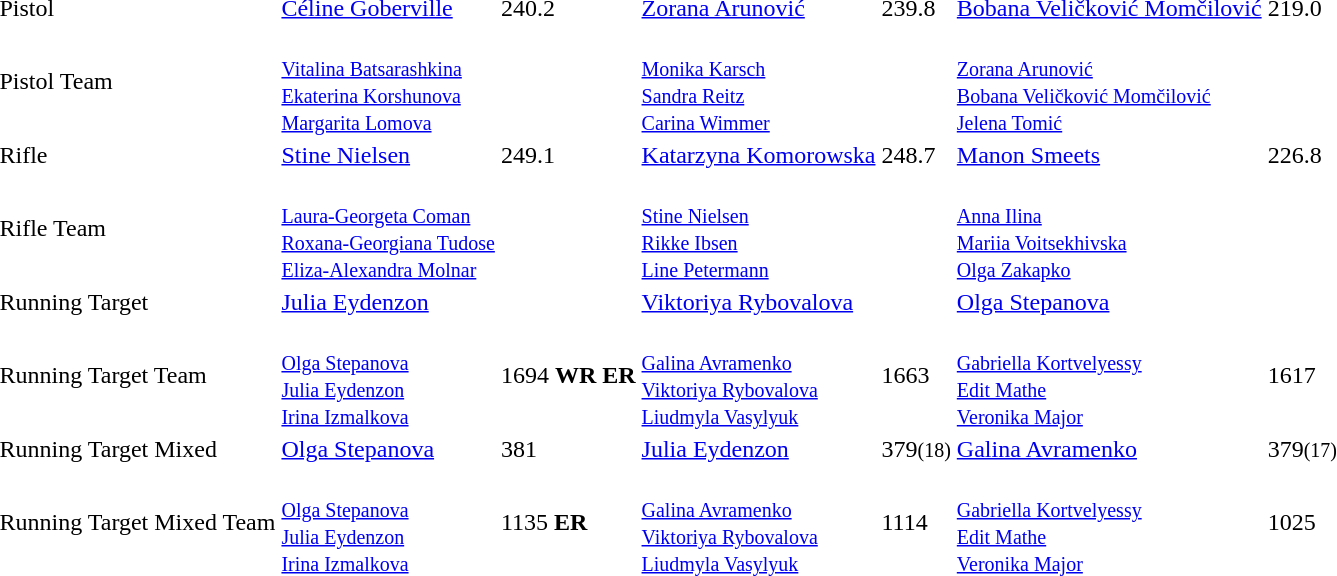<table>
<tr>
<td>Pistol</td>
<td><a href='#'>Céline Goberville</a><br></td>
<td>240.2</td>
<td><a href='#'>Zorana Arunović</a><br></td>
<td>239.8</td>
<td><a href='#'>Bobana Veličković Momčilović</a><br></td>
<td>219.0</td>
</tr>
<tr>
<td>Pistol Team</td>
<td><br><small><a href='#'>Vitalina Batsarashkina</a><br><a href='#'>Ekaterina Korshunova</a><br><a href='#'>Margarita Lomova</a></small></td>
<td></td>
<td><br><small><a href='#'>Monika Karsch</a><br><a href='#'>Sandra Reitz</a><br><a href='#'>Carina Wimmer</a></small></td>
<td></td>
<td><br><small><a href='#'>Zorana Arunović</a><br><a href='#'>Bobana Veličković Momčilović</a><br><a href='#'>Jelena Tomić</a></small></td>
<td></td>
</tr>
<tr>
<td>Rifle</td>
<td><a href='#'>Stine Nielsen</a><br></td>
<td>249.1</td>
<td><a href='#'>Katarzyna Komorowska</a><br></td>
<td>248.7</td>
<td><a href='#'>Manon Smeets</a><br></td>
<td>226.8</td>
</tr>
<tr>
<td>Rifle Team</td>
<td><br><small><a href='#'>Laura-Georgeta Coman</a><br><a href='#'>Roxana-Georgiana Tudose</a><br><a href='#'>Eliza-Alexandra Molnar</a></small></td>
<td></td>
<td><br><small><a href='#'>Stine Nielsen</a><br><a href='#'>Rikke Ibsen</a><br><a href='#'>Line Petermann</a></small></td>
<td></td>
<td><br><small><a href='#'>Anna Ilina</a><br><a href='#'>Mariia Voitsekhivska</a><br><a href='#'>Olga Zakapko</a></small></td>
<td></td>
</tr>
<tr>
<td>Running Target</td>
<td colspan=2><a href='#'>Julia Eydenzon</a><br></td>
<td colspan=2><a href='#'>Viktoriya Rybovalova</a><br></td>
<td colspan=2><a href='#'>Olga Stepanova</a><br></td>
</tr>
<tr>
<td>Running Target Team</td>
<td><br><small><a href='#'>Olga Stepanova</a><br><a href='#'>Julia Eydenzon</a><br><a href='#'>Irina Izmalkova</a></small></td>
<td>1694 <strong>WR ER</strong></td>
<td><br><small><a href='#'>Galina Avramenko</a><br><a href='#'>Viktoriya Rybovalova</a><br><a href='#'>Liudmyla Vasylyuk</a></small></td>
<td>1663</td>
<td><br><small><a href='#'>Gabriella Kortvelyessy</a><br><a href='#'>Edit Mathe</a><br><a href='#'>Veronika Major</a></small></td>
<td>1617</td>
</tr>
<tr>
<td>Running Target Mixed</td>
<td><a href='#'>Olga Stepanova</a><br></td>
<td>381</td>
<td><a href='#'>Julia Eydenzon</a><br></td>
<td>379<small>(18)</small></td>
<td><a href='#'>Galina Avramenko</a><br></td>
<td>379<small>(17)</small></td>
</tr>
<tr>
<td>Running Target Mixed Team</td>
<td><br><small><a href='#'>Olga Stepanova</a><br><a href='#'>Julia Eydenzon</a><br><a href='#'>Irina Izmalkova</a></small></td>
<td>1135 <strong>ER</strong></td>
<td><br><small><a href='#'>Galina Avramenko</a><br><a href='#'>Viktoriya Rybovalova</a><br><a href='#'>Liudmyla Vasylyuk</a></small></td>
<td>1114</td>
<td><br><small><a href='#'>Gabriella Kortvelyessy</a><br><a href='#'>Edit Mathe</a><br><a href='#'>Veronika Major</a></small></td>
<td>1025</td>
</tr>
</table>
